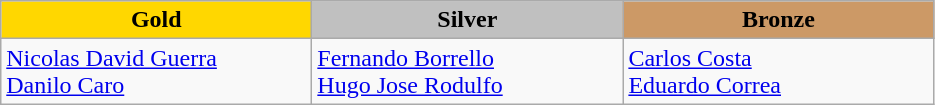<table class="wikitable" style="text-align:left">
<tr align="center">
<td width=200 bgcolor=gold><strong>Gold</strong></td>
<td width=200 bgcolor=silver><strong>Silver</strong></td>
<td width=200 bgcolor=CC9966><strong>Bronze</strong></td>
</tr>
<tr>
<td><a href='#'>Nicolas David Guerra</a><br><a href='#'>Danilo Caro</a><br><em></em></td>
<td><a href='#'>Fernando Borrello</a><br><a href='#'>Hugo Jose Rodulfo</a><br><em></em></td>
<td><a href='#'>Carlos Costa</a><br><a href='#'>Eduardo Correa</a><br><em></em></td>
</tr>
</table>
